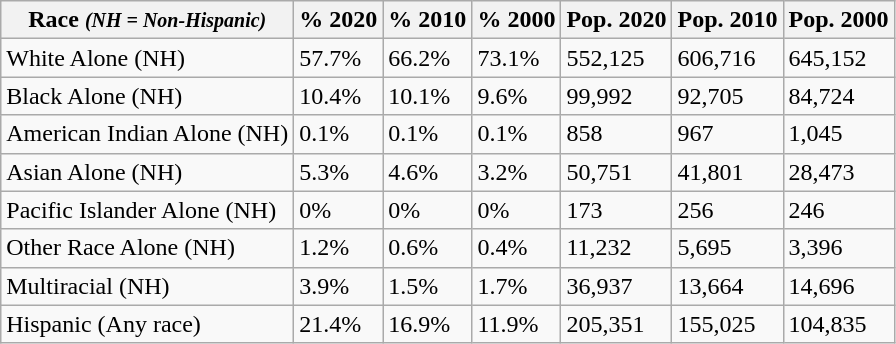<table class="wikitable">
<tr>
<th>Race <em><small>(NH = Non-Hispanic)</small></em></th>
<th>% 2020</th>
<th>% 2010</th>
<th>% 2000</th>
<th>Pop. 2020</th>
<th>Pop. 2010</th>
<th>Pop. 2000</th>
</tr>
<tr>
<td>White Alone (NH)</td>
<td>57.7%</td>
<td>66.2%</td>
<td>73.1%</td>
<td>552,125</td>
<td>606,716</td>
<td>645,152</td>
</tr>
<tr>
<td>Black Alone (NH)</td>
<td>10.4%</td>
<td>10.1%</td>
<td>9.6%</td>
<td>99,992</td>
<td>92,705</td>
<td>84,724</td>
</tr>
<tr>
<td>American Indian Alone (NH)</td>
<td>0.1%</td>
<td>0.1%</td>
<td>0.1%</td>
<td>858</td>
<td>967</td>
<td>1,045</td>
</tr>
<tr>
<td>Asian Alone (NH)</td>
<td>5.3%</td>
<td>4.6%</td>
<td>3.2%</td>
<td>50,751</td>
<td>41,801</td>
<td>28,473</td>
</tr>
<tr>
<td>Pacific Islander Alone (NH)</td>
<td>0%</td>
<td>0%</td>
<td>0%</td>
<td>173</td>
<td>256</td>
<td>246</td>
</tr>
<tr>
<td>Other Race Alone (NH)</td>
<td>1.2%</td>
<td>0.6%</td>
<td>0.4%</td>
<td>11,232</td>
<td>5,695</td>
<td>3,396</td>
</tr>
<tr>
<td>Multiracial (NH)</td>
<td>3.9%</td>
<td>1.5%</td>
<td>1.7%</td>
<td>36,937</td>
<td>13,664</td>
<td>14,696</td>
</tr>
<tr>
<td>Hispanic (Any race)</td>
<td>21.4%</td>
<td>16.9%</td>
<td>11.9%</td>
<td>205,351</td>
<td>155,025</td>
<td>104,835</td>
</tr>
</table>
